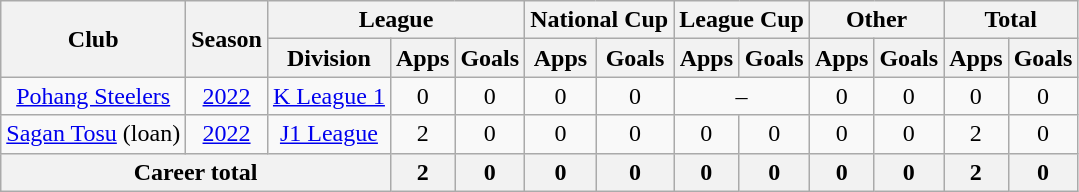<table class="wikitable" style="text-align:center">
<tr>
<th rowspan=2>Club</th>
<th rowspan=2>Season</th>
<th colspan=3>League</th>
<th colspan=2>National Cup</th>
<th colspan=2>League Cup</th>
<th colspan=2>Other</th>
<th colspan=2>Total</th>
</tr>
<tr>
<th>Division</th>
<th>Apps</th>
<th>Goals</th>
<th>Apps</th>
<th>Goals</th>
<th>Apps</th>
<th>Goals</th>
<th>Apps</th>
<th>Goals</th>
<th>Apps</th>
<th>Goals</th>
</tr>
<tr>
<td><a href='#'>Pohang Steelers</a></td>
<td><a href='#'>2022</a></td>
<td><a href='#'>K League 1</a></td>
<td>0</td>
<td>0</td>
<td>0</td>
<td>0</td>
<td colspan="2">–</td>
<td>0</td>
<td>0</td>
<td>0</td>
<td>0</td>
</tr>
<tr>
<td><a href='#'>Sagan Tosu</a> (loan)</td>
<td><a href='#'>2022</a></td>
<td><a href='#'>J1 League</a></td>
<td>2</td>
<td>0</td>
<td>0</td>
<td>0</td>
<td>0</td>
<td>0</td>
<td>0</td>
<td>0</td>
<td>2</td>
<td>0</td>
</tr>
<tr>
<th colspan=3>Career total</th>
<th>2</th>
<th>0</th>
<th>0</th>
<th>0</th>
<th>0</th>
<th>0</th>
<th>0</th>
<th>0</th>
<th>2</th>
<th>0</th>
</tr>
</table>
